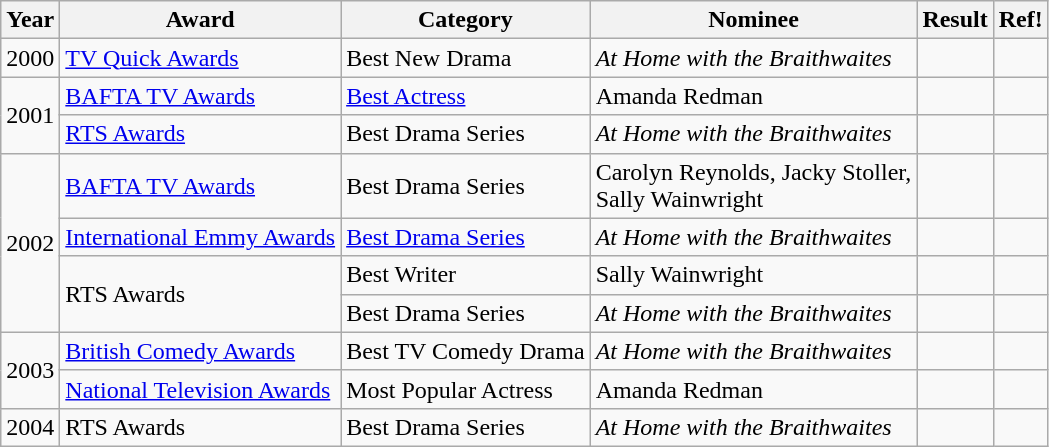<table class="wikitable">
<tr>
<th>Year</th>
<th>Award</th>
<th>Category</th>
<th>Nominee</th>
<th>Result</th>
<th>Ref!</th>
</tr>
<tr>
<td>2000</td>
<td><a href='#'>TV Quick Awards</a></td>
<td>Best New Drama</td>
<td><em>At Home with the Braithwaites</em></td>
<td></td>
<td align="center"></td>
</tr>
<tr>
<td rowspan="2">2001</td>
<td><a href='#'>BAFTA TV Awards</a></td>
<td><a href='#'>Best Actress</a></td>
<td>Amanda Redman</td>
<td></td>
<td align="center"></td>
</tr>
<tr>
<td><a href='#'>RTS Awards</a></td>
<td>Best Drama Series</td>
<td><em>At Home with the Braithwaites</em></td>
<td></td>
<td align="center"></td>
</tr>
<tr>
<td rowspan="4">2002</td>
<td><a href='#'>BAFTA TV Awards</a></td>
<td>Best Drama Series</td>
<td>Carolyn Reynolds, Jacky Stoller,<br>Sally Wainwright</td>
<td></td>
<td align="center"></td>
</tr>
<tr>
<td><a href='#'>International Emmy Awards</a></td>
<td><a href='#'>Best Drama Series</a></td>
<td><em>At Home with the Braithwaites</em><br></td>
<td></td>
<td align="center"></td>
</tr>
<tr>
<td rowspan="2">RTS Awards</td>
<td>Best Writer</td>
<td>Sally Wainwright</td>
<td></td>
<td align="center"></td>
</tr>
<tr>
<td>Best Drama Series</td>
<td><em>At Home with the Braithwaites</em></td>
<td></td>
<td align="center"></td>
</tr>
<tr>
<td rowspan="2">2003</td>
<td><a href='#'>British Comedy Awards</a></td>
<td>Best TV Comedy Drama</td>
<td><em>At Home with the Braithwaites</em></td>
<td></td>
<td align="center"></td>
</tr>
<tr>
<td><a href='#'>National Television Awards</a></td>
<td>Most Popular Actress</td>
<td>Amanda Redman</td>
<td></td>
<td align="center"></td>
</tr>
<tr>
<td>2004</td>
<td>RTS Awards</td>
<td>Best Drama Series</td>
<td><em>At Home with the Braithwaites</em></td>
<td></td>
<td align="center"></td>
</tr>
</table>
